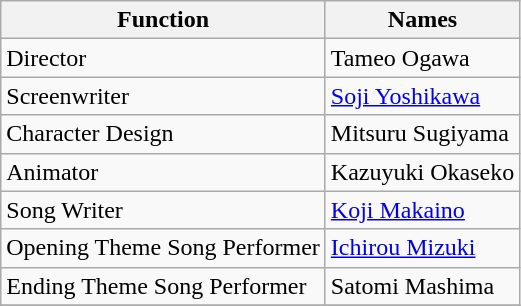<table class="wikitable">
<tr>
<th>Function</th>
<th>Names</th>
</tr>
<tr>
<td>Director</td>
<td>Tameo Ogawa</td>
</tr>
<tr>
<td>Screenwriter</td>
<td><a href='#'>Soji Yoshikawa</a></td>
</tr>
<tr>
<td>Character Design</td>
<td>Mitsuru Sugiyama</td>
</tr>
<tr>
<td>Animator</td>
<td>Kazuyuki Okaseko</td>
</tr>
<tr>
<td>Song Writer</td>
<td><a href='#'>Koji Makaino</a></td>
</tr>
<tr>
<td>Opening Theme Song Performer</td>
<td><a href='#'>Ichirou Mizuki</a></td>
</tr>
<tr>
<td>Ending Theme Song Performer</td>
<td>Satomi Mashima</td>
</tr>
<tr>
</tr>
</table>
